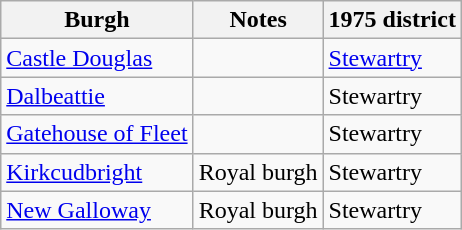<table class="wikitable">
<tr>
<th>Burgh</th>
<th>Notes</th>
<th>1975 district</th>
</tr>
<tr>
<td><a href='#'>Castle Douglas</a></td>
<td></td>
<td><a href='#'>Stewartry</a></td>
</tr>
<tr>
<td><a href='#'>Dalbeattie</a></td>
<td></td>
<td>Stewartry</td>
</tr>
<tr>
<td><a href='#'>Gatehouse of Fleet</a></td>
<td></td>
<td>Stewartry</td>
</tr>
<tr>
<td><a href='#'>Kirkcudbright</a></td>
<td>Royal burgh</td>
<td>Stewartry</td>
</tr>
<tr>
<td><a href='#'>New Galloway</a></td>
<td>Royal burgh</td>
<td>Stewartry</td>
</tr>
</table>
